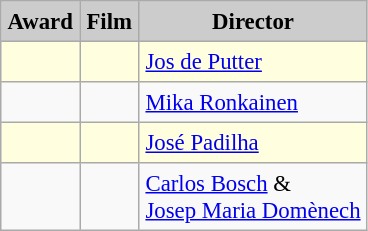<table border="2" cellpadding="4" cellspacing="0" style="margin: 1em 1em 1em 0; background: #F9F9F9; border: 1px solid #AAAAAA; border-collapse: collapse; font-size: 95%;">
<tr style="background:#CCCCCC" align="center">
<th>Award</th>
<th>Film</th>
<th>Director</th>
</tr>
<tr style="background:lightyellow">
<td></td>
<td></td>
<td> <a href='#'>Jos de Putter</a></td>
</tr>
<tr>
<td></td>
<td></td>
<td> <a href='#'>Mika Ronkainen</a></td>
</tr>
<tr style="background:lightyellow">
<td></td>
<td></td>
<td> <a href='#'>José Padilha</a></td>
</tr>
<tr>
<td></td>
<td></td>
<td> <a href='#'>Carlos Bosch</a> &<br> <a href='#'>Josep Maria Domènech</a></td>
</tr>
</table>
